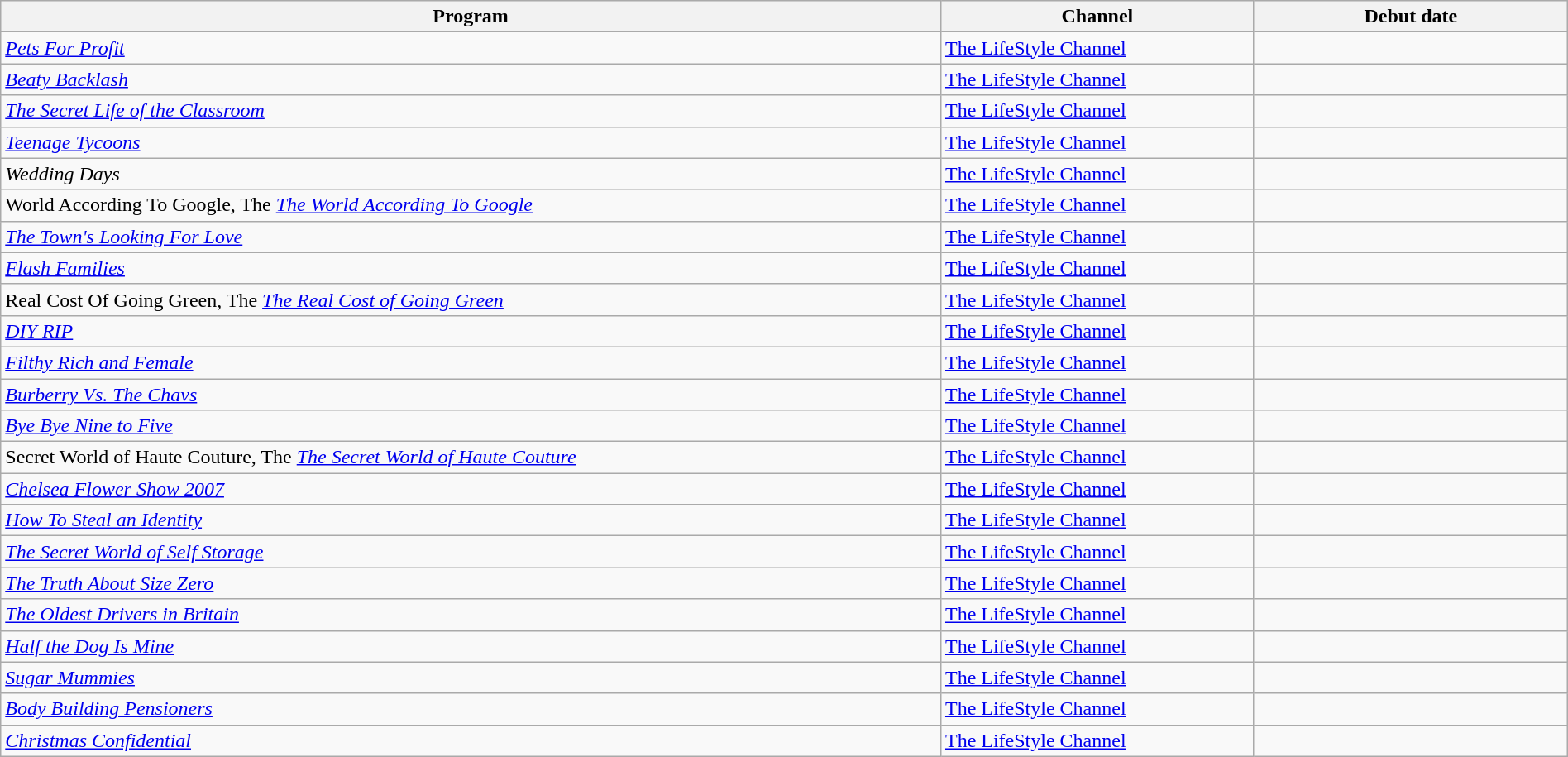<table class="wikitable sortable" width="100%" style="font-size – 87%;">
<tr bgcolor="#efefef">
<th width=60%>Program</th>
<th width=20%>Channel</th>
<th width=20%>Debut date</th>
</tr>
<tr>
<td> <em><a href='#'>Pets For Profit</a></em></td>
<td><a href='#'>The LifeStyle Channel</a></td>
<td></td>
</tr>
<tr>
<td><em><a href='#'>Beaty Backlash</a></em></td>
<td><a href='#'>The LifeStyle Channel</a></td>
<td></td>
</tr>
<tr>
<td> <em><a href='#'>The Secret Life of the Classroom</a></em></td>
<td><a href='#'>The LifeStyle Channel</a></td>
<td></td>
</tr>
<tr>
<td><em><a href='#'>Teenage Tycoons</a></em></td>
<td><a href='#'>The LifeStyle Channel</a></td>
<td></td>
</tr>
<tr>
<td> <em>Wedding Days</em></td>
<td><a href='#'>The LifeStyle Channel</a></td>
<td></td>
</tr>
<tr>
<td><span>World According To Google, The</span> <em><a href='#'>The World According To Google</a></em></td>
<td><a href='#'>The LifeStyle Channel</a></td>
<td></td>
</tr>
<tr>
<td> <em><a href='#'>The Town's Looking For Love</a></em></td>
<td><a href='#'>The LifeStyle Channel</a></td>
<td></td>
</tr>
<tr>
<td><em><a href='#'>Flash Families</a></em></td>
<td><a href='#'>The LifeStyle Channel</a></td>
<td></td>
</tr>
<tr>
<td><span>Real Cost Of Going Green, The</span> <em><a href='#'>The Real Cost of Going Green</a></em></td>
<td><a href='#'>The LifeStyle Channel</a></td>
<td></td>
</tr>
<tr>
<td> <em><a href='#'>DIY RIP</a></em></td>
<td><a href='#'>The LifeStyle Channel</a></td>
<td></td>
</tr>
<tr>
<td><em><a href='#'>Filthy Rich and Female</a></em></td>
<td><a href='#'>The LifeStyle Channel</a></td>
<td></td>
</tr>
<tr>
<td> <em><a href='#'>Burberry Vs. The Chavs</a></em></td>
<td><a href='#'>The LifeStyle Channel</a></td>
<td></td>
</tr>
<tr>
<td><em><a href='#'>Bye Bye Nine to Five</a></em></td>
<td><a href='#'>The LifeStyle Channel</a></td>
<td></td>
</tr>
<tr>
<td><span>Secret World of Haute Couture, The</span> <em><a href='#'>The Secret World of Haute Couture</a></em></td>
<td><a href='#'>The LifeStyle Channel</a></td>
<td></td>
</tr>
<tr>
<td> <em><a href='#'>Chelsea Flower Show 2007</a></em></td>
<td><a href='#'>The LifeStyle Channel</a></td>
<td></td>
</tr>
<tr>
<td> <em><a href='#'>How To Steal an Identity</a></em></td>
<td><a href='#'>The LifeStyle Channel</a></td>
<td></td>
</tr>
<tr>
<td> <em><a href='#'>The Secret World of Self Storage</a></em></td>
<td><a href='#'>The LifeStyle Channel</a></td>
<td></td>
</tr>
<tr>
<td> <em><a href='#'>The Truth About Size Zero</a></em></td>
<td><a href='#'>The LifeStyle Channel</a></td>
<td></td>
</tr>
<tr>
<td> <em><a href='#'>The Oldest Drivers in Britain</a></em></td>
<td><a href='#'>The LifeStyle Channel</a></td>
<td></td>
</tr>
<tr>
<td> <em><a href='#'>Half the Dog Is Mine</a></em></td>
<td><a href='#'>The LifeStyle Channel</a></td>
<td></td>
</tr>
<tr>
<td> <em><a href='#'>Sugar Mummies</a></em></td>
<td><a href='#'>The LifeStyle Channel</a></td>
<td></td>
</tr>
<tr>
<td> <em><a href='#'>Body Building Pensioners</a></em></td>
<td><a href='#'>The LifeStyle Channel</a></td>
<td></td>
</tr>
<tr>
<td> <em><a href='#'>Christmas Confidential</a></em></td>
<td><a href='#'>The LifeStyle Channel</a></td>
<td></td>
</tr>
</table>
